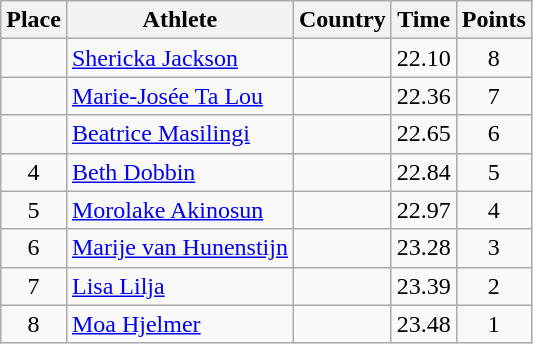<table class="wikitable">
<tr>
<th>Place</th>
<th>Athlete</th>
<th>Country</th>
<th>Time</th>
<th>Points</th>
</tr>
<tr>
<td align=center></td>
<td><a href='#'>Shericka Jackson</a></td>
<td></td>
<td>22.10</td>
<td align=center>8</td>
</tr>
<tr>
<td align=center></td>
<td><a href='#'>Marie-Josée Ta Lou</a></td>
<td></td>
<td>22.36</td>
<td align=center>7</td>
</tr>
<tr>
<td align=center></td>
<td><a href='#'>Beatrice Masilingi</a></td>
<td></td>
<td>22.65</td>
<td align=center>6</td>
</tr>
<tr>
<td align=center>4</td>
<td><a href='#'>Beth Dobbin</a></td>
<td></td>
<td>22.84</td>
<td align=center>5</td>
</tr>
<tr>
<td align=center>5</td>
<td><a href='#'>Morolake Akinosun</a></td>
<td></td>
<td>22.97</td>
<td align=center>4</td>
</tr>
<tr>
<td align=center>6</td>
<td><a href='#'>Marije van Hunenstijn</a></td>
<td></td>
<td>23.28</td>
<td align=center>3</td>
</tr>
<tr>
<td align=center>7</td>
<td><a href='#'>Lisa Lilja</a></td>
<td></td>
<td>23.39</td>
<td align=center>2</td>
</tr>
<tr>
<td align=center>8</td>
<td><a href='#'>Moa Hjelmer</a></td>
<td></td>
<td>23.48</td>
<td align=center>1</td>
</tr>
</table>
